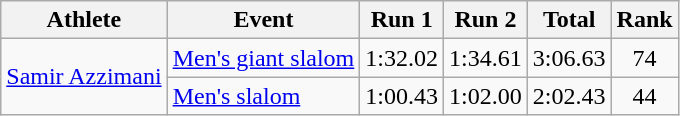<table class="wikitable" style="text-align:center">
<tr>
<th>Athlete</th>
<th>Event</th>
<th>Run 1</th>
<th>Run 2</th>
<th>Total</th>
<th>Rank</th>
</tr>
<tr>
<td rowspan="2" align="left"><a href='#'>Samir Azzimani</a></td>
<td align="left"><a href='#'>Men's giant slalom</a></td>
<td>1:32.02</td>
<td>1:34.61</td>
<td>3:06.63</td>
<td>74</td>
</tr>
<tr>
<td align="left"><a href='#'>Men's slalom</a></td>
<td>1:00.43</td>
<td>1:02.00</td>
<td>2:02.43</td>
<td>44</td>
</tr>
</table>
